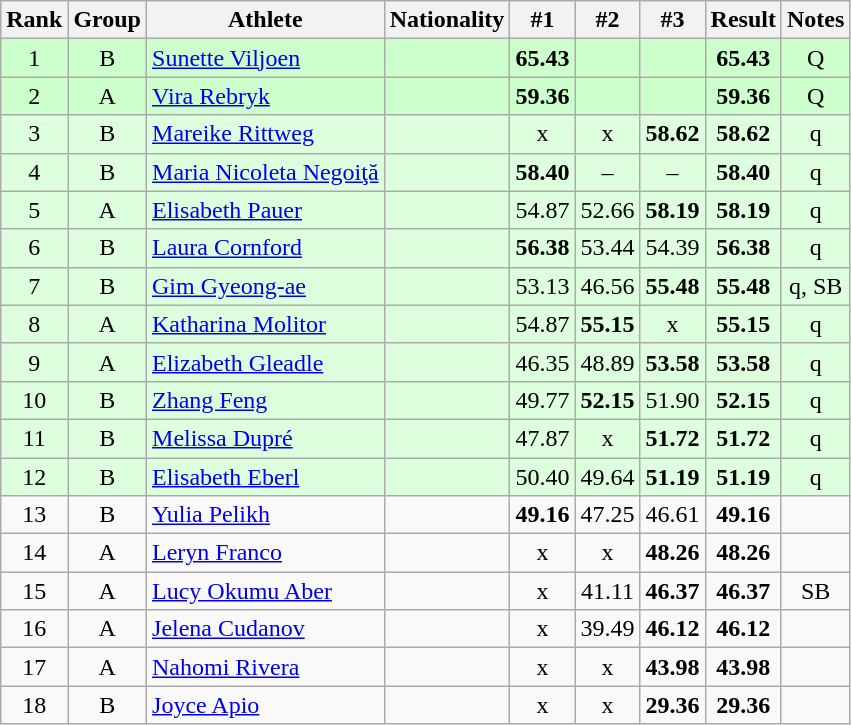<table class="wikitable sortable" style="text-align:center">
<tr>
<th>Rank</th>
<th>Group</th>
<th>Athlete</th>
<th>Nationality</th>
<th>#1</th>
<th>#2</th>
<th>#3</th>
<th>Result</th>
<th>Notes</th>
</tr>
<tr bgcolor=ccffcc>
<td>1</td>
<td>B</td>
<td align="left"><a href='#'>Sunette Viljoen</a></td>
<td align=left></td>
<td><strong>65.43</strong></td>
<td></td>
<td></td>
<td><strong>65.43</strong></td>
<td>Q</td>
</tr>
<tr bgcolor=ccffcc>
<td>2</td>
<td>A</td>
<td align="left"><a href='#'>Vira Rebryk</a></td>
<td align=left></td>
<td><strong>59.36</strong></td>
<td></td>
<td></td>
<td><strong>59.36</strong></td>
<td>Q</td>
</tr>
<tr bgcolor=ddffdd>
<td>3</td>
<td>B</td>
<td align="left"><a href='#'>Mareike Rittweg</a></td>
<td align=left></td>
<td>x</td>
<td>x</td>
<td><strong>58.62</strong></td>
<td><strong>58.62</strong></td>
<td>q</td>
</tr>
<tr bgcolor=ddffdd>
<td>4</td>
<td>B</td>
<td align="left"><a href='#'>Maria Nicoleta Negoiţă</a></td>
<td align=left></td>
<td><strong>58.40</strong></td>
<td>–</td>
<td>–</td>
<td><strong>58.40</strong></td>
<td>q</td>
</tr>
<tr bgcolor=ddffdd>
<td>5</td>
<td>A</td>
<td align="left"><a href='#'>Elisabeth Pauer</a></td>
<td align=left></td>
<td>54.87</td>
<td>52.66</td>
<td><strong>58.19</strong></td>
<td><strong>58.19</strong></td>
<td>q</td>
</tr>
<tr bgcolor=ddffdd>
<td>6</td>
<td>B</td>
<td align="left"><a href='#'>Laura Cornford</a></td>
<td align=left></td>
<td><strong>56.38</strong></td>
<td>53.44</td>
<td>54.39</td>
<td><strong>56.38</strong></td>
<td>q</td>
</tr>
<tr bgcolor=ddffdd>
<td>7</td>
<td>B</td>
<td align="left"><a href='#'>Gim Gyeong-ae</a></td>
<td align=left></td>
<td>53.13</td>
<td>46.56</td>
<td><strong>55.48</strong></td>
<td><strong>55.48</strong></td>
<td>q, SB</td>
</tr>
<tr bgcolor=ddffdd>
<td>8</td>
<td>A</td>
<td align="left"><a href='#'>Katharina Molitor</a></td>
<td align=left></td>
<td>54.87</td>
<td><strong>55.15</strong></td>
<td>x</td>
<td><strong>55.15</strong></td>
<td>q</td>
</tr>
<tr bgcolor=ddffdd>
<td>9</td>
<td>A</td>
<td align="left"><a href='#'>Elizabeth Gleadle</a></td>
<td align=left></td>
<td>46.35</td>
<td>48.89</td>
<td><strong>53.58</strong></td>
<td><strong>53.58</strong></td>
<td>q</td>
</tr>
<tr bgcolor=ddffdd>
<td>10</td>
<td>B</td>
<td align="left"><a href='#'>Zhang Feng</a></td>
<td align=left></td>
<td>49.77</td>
<td><strong>52.15</strong></td>
<td>51.90</td>
<td><strong>52.15</strong></td>
<td>q</td>
</tr>
<tr bgcolor=ddffdd>
<td>11</td>
<td>B</td>
<td align="left"><a href='#'>Melissa Dupré</a></td>
<td align=left></td>
<td>47.87</td>
<td>x</td>
<td><strong>51.72</strong></td>
<td><strong>51.72</strong></td>
<td>q</td>
</tr>
<tr bgcolor=ddffdd>
<td>12</td>
<td>B</td>
<td align="left"><a href='#'>Elisabeth Eberl</a></td>
<td align=left></td>
<td>50.40</td>
<td>49.64</td>
<td><strong>51.19</strong></td>
<td><strong>51.19</strong></td>
<td>q</td>
</tr>
<tr>
<td>13</td>
<td>B</td>
<td align="left"><a href='#'>Yulia Pelikh</a></td>
<td align=left></td>
<td><strong>49.16</strong></td>
<td>47.25</td>
<td>46.61</td>
<td><strong>49.16</strong></td>
<td></td>
</tr>
<tr>
<td>14</td>
<td>A</td>
<td align="left"><a href='#'>Leryn Franco</a></td>
<td align=left></td>
<td>x</td>
<td>x</td>
<td><strong>48.26</strong></td>
<td><strong>48.26</strong></td>
<td></td>
</tr>
<tr>
<td>15</td>
<td>A</td>
<td align="left"><a href='#'>Lucy Okumu Aber</a></td>
<td align=left></td>
<td>x</td>
<td>41.11</td>
<td><strong>46.37</strong></td>
<td><strong>46.37</strong></td>
<td>SB</td>
</tr>
<tr>
<td>16</td>
<td>A</td>
<td align="left"><a href='#'>Jelena Cudanov</a></td>
<td align=left></td>
<td>x</td>
<td>39.49</td>
<td><strong>46.12</strong></td>
<td><strong>46.12</strong></td>
<td></td>
</tr>
<tr>
<td>17</td>
<td>A</td>
<td align="left"><a href='#'>Nahomi Rivera</a></td>
<td align=left></td>
<td>x</td>
<td>x</td>
<td><strong>43.98</strong></td>
<td><strong>43.98</strong></td>
<td></td>
</tr>
<tr>
<td>18</td>
<td>B</td>
<td align="left"><a href='#'>Joyce Apio</a></td>
<td align=left></td>
<td>x</td>
<td>x</td>
<td><strong>29.36</strong></td>
<td><strong>29.36</strong></td>
<td></td>
</tr>
</table>
